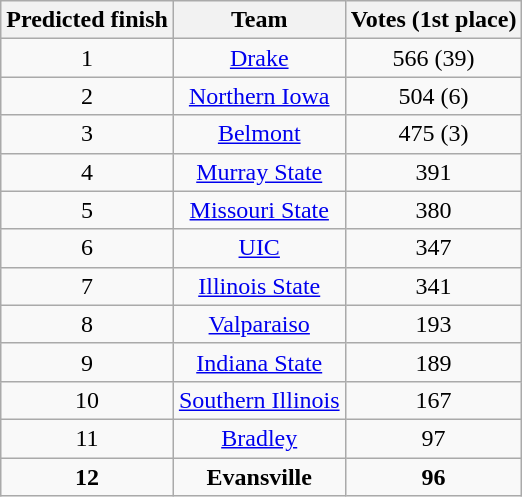<table class="wikitable" border="1">
<tr align=center>
<th style= >Predicted finish</th>
<th style= >Team</th>
<th style= >Votes (1st place)</th>
</tr>
<tr align="center">
<td>1</td>
<td><a href='#'>Drake</a></td>
<td>566 (39)</td>
</tr>
<tr align="center">
<td>2</td>
<td><a href='#'>Northern Iowa</a></td>
<td>504 (6)</td>
</tr>
<tr align="center">
<td>3</td>
<td><a href='#'>Belmont</a></td>
<td>475 (3)</td>
</tr>
<tr align="center">
<td>4</td>
<td><a href='#'>Murray State</a></td>
<td>391</td>
</tr>
<tr align="center">
<td>5</td>
<td><a href='#'>Missouri State</a></td>
<td>380</td>
</tr>
<tr align="center">
<td>6</td>
<td><a href='#'>UIC</a></td>
<td>347</td>
</tr>
<tr align="center">
<td>7</td>
<td><a href='#'>Illinois State</a></td>
<td>341</td>
</tr>
<tr align="center">
<td>8</td>
<td><a href='#'>Valparaiso</a></td>
<td>193</td>
</tr>
<tr align="center">
<td>9</td>
<td><a href='#'>Indiana State</a></td>
<td>189</td>
</tr>
<tr align="center">
<td>10</td>
<td><a href='#'>Southern Illinois</a></td>
<td>167</td>
</tr>
<tr align="center">
<td>11</td>
<td><a href='#'>Bradley</a></td>
<td>97</td>
</tr>
<tr align="center">
<td><strong>12</strong></td>
<td><strong>Evansville</strong></td>
<td><strong>96</strong></td>
</tr>
</table>
